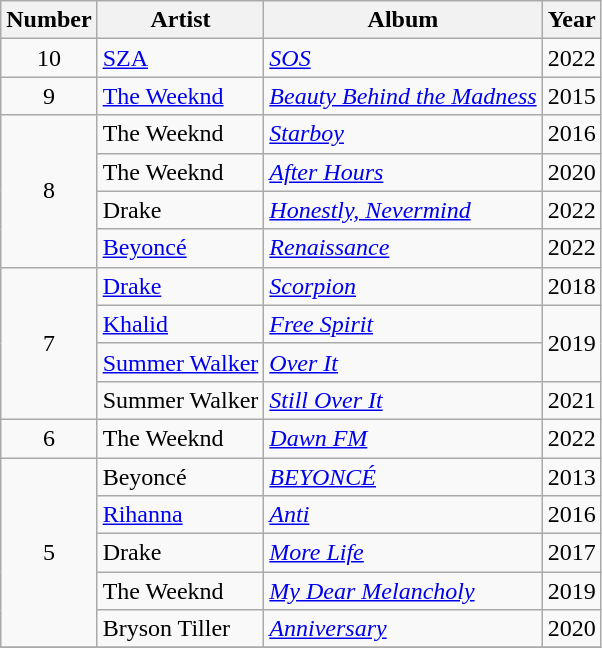<table class="wikitable">
<tr>
<th>Number</th>
<th>Artist</th>
<th>Album</th>
<th>Year</th>
</tr>
<tr>
<td rowspan="1" style="text-align:center;">10</td>
<td><a href='#'>SZA</a></td>
<td><em><a href='#'>SOS</a></em></td>
<td>2022</td>
</tr>
<tr>
<td rowspan="1" style="text-align:center;">9</td>
<td><a href='#'>The Weeknd</a></td>
<td><em><a href='#'>Beauty Behind the Madness</a></em></td>
<td>2015</td>
</tr>
<tr>
<td rowspan="4" style="text-align:center;">8</td>
<td>The Weeknd</td>
<td><em><a href='#'>Starboy</a></em></td>
<td>2016</td>
</tr>
<tr>
<td>The Weeknd</td>
<td><em><a href='#'>After Hours</a></em></td>
<td>2020</td>
</tr>
<tr>
<td>Drake</td>
<td><em><a href='#'>Honestly, Nevermind</a></em></td>
<td>2022</td>
</tr>
<tr>
<td><a href='#'>Beyoncé</a></td>
<td><em><a href='#'>Renaissance</a></em></td>
<td>2022</td>
</tr>
<tr>
<td rowspan="4" style="text-align:center;">7</td>
<td><a href='#'>Drake</a></td>
<td><em><a href='#'>Scorpion</a></em></td>
<td>2018</td>
</tr>
<tr>
<td><a href='#'>Khalid</a></td>
<td><em><a href='#'>Free Spirit</a></em></td>
<td rowspan="2">2019</td>
</tr>
<tr>
<td><a href='#'>Summer Walker</a></td>
<td><em><a href='#'>Over It</a></em></td>
</tr>
<tr>
<td>Summer Walker</td>
<td><em><a href='#'>Still Over It</a></em></td>
<td>2021</td>
</tr>
<tr>
<td rowspan="1" style="text-align:center;">6</td>
<td>The Weeknd</td>
<td><em><a href='#'>Dawn FM</a></em></td>
<td>2022</td>
</tr>
<tr>
<td rowspan="5" style="text-align:center;">5</td>
<td>Beyoncé</td>
<td><em><a href='#'>BEYONCÉ</a></em></td>
<td>2013</td>
</tr>
<tr>
<td><a href='#'>Rihanna</a></td>
<td><em><a href='#'>Anti</a></em></td>
<td>2016</td>
</tr>
<tr>
<td>Drake</td>
<td><em><a href='#'>More Life</a></em></td>
<td>2017</td>
</tr>
<tr>
<td>The Weeknd</td>
<td><em><a href='#'>My Dear Melancholy</a></em></td>
<td>2019</td>
</tr>
<tr>
<td>Bryson Tiller</td>
<td><em><a href='#'>Anniversary</a></em></td>
<td>2020</td>
</tr>
<tr>
</tr>
</table>
